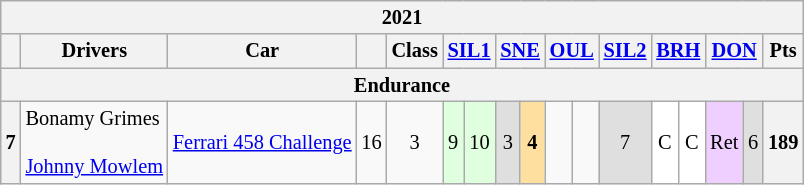<table class="wikitable" style="font-size: 85%; text-align:center;">
<tr>
<th colspan="17">2021</th>
</tr>
<tr valign="top">
<th valign="middle"></th>
<th valign="middle">Drivers</th>
<th>Car</th>
<th valign="middle"></th>
<th valign="middle">Class</th>
<th colspan="2"><a href='#'>SIL1</a></th>
<th colspan="2"><a href='#'>SNE</a></th>
<th colspan="2"><a href='#'>OUL</a></th>
<th><a href='#'>SIL2</a></th>
<th colspan="2"><a href='#'>BRH</a></th>
<th colspan="2"><a href='#'>DON</a></th>
<th valign="middle">Pts</th>
</tr>
<tr>
<th colspan="17">Endurance</th>
</tr>
<tr>
<th>7</th>
<td align="left"> Bonamy Grimes<br><br> <a href='#'>Johnny Mowlem</a></td>
<td><a href='#'>Ferrari 458 Challenge</a></td>
<td>16</td>
<td>3</td>
<td style="background:#dfffdf;">9</td>
<td style="background:#dfffdf;">10</td>
<td style="background:#dfdfdf;">3</td>
<td style="background:#ffdf9f;"><strong>4</strong></td>
<td></td>
<td></td>
<td style="background:#dfdfdf;">7</td>
<td style="background:#FFFFFF;">C</td>
<td style="background:#FFFFFF;">C</td>
<td style="background:#efcfff;">Ret</td>
<td style="background:#dfdfdf;">6</td>
<th>189</th>
</tr>
</table>
